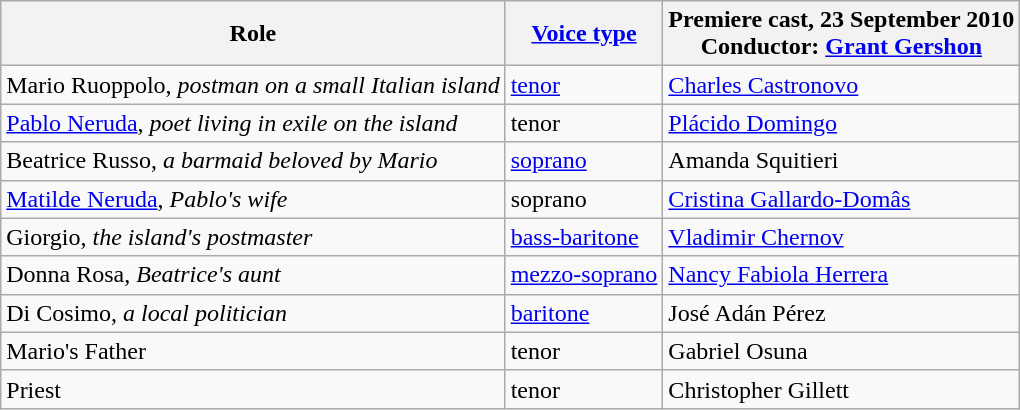<table class="wikitable">
<tr>
<th>Role</th>
<th><a href='#'>Voice type</a></th>
<th>Premiere cast, 23 September 2010<br>Conductor: <a href='#'>Grant Gershon</a></th>
</tr>
<tr>
<td>Mario Ruoppolo, <em>postman on a small Italian island</em></td>
<td><a href='#'>tenor</a></td>
<td><a href='#'>Charles Castronovo</a></td>
</tr>
<tr>
<td><a href='#'>Pablo Neruda</a>, <em>poet living in exile on the island</em></td>
<td>tenor</td>
<td><a href='#'>Plácido Domingo</a></td>
</tr>
<tr>
<td>Beatrice Russo, <em>a barmaid beloved by Mario</em></td>
<td><a href='#'>soprano</a></td>
<td>Amanda Squitieri</td>
</tr>
<tr>
<td><a href='#'>Matilde Neruda</a>, <em>Pablo's wife</em></td>
<td>soprano</td>
<td><a href='#'>Cristina Gallardo-Domâs</a></td>
</tr>
<tr>
<td>Giorgio, <em>the island's postmaster</em></td>
<td><a href='#'>bass-baritone</a></td>
<td><a href='#'>Vladimir Chernov</a></td>
</tr>
<tr>
<td>Donna Rosa, <em>Beatrice's aunt</em></td>
<td><a href='#'>mezzo-soprano</a></td>
<td><a href='#'>Nancy Fabiola Herrera</a></td>
</tr>
<tr>
<td>Di Cosimo, <em>a local politician</em></td>
<td><a href='#'>baritone</a></td>
<td>José Adán Pérez</td>
</tr>
<tr>
<td>Mario's Father</td>
<td>tenor</td>
<td>Gabriel Osuna</td>
</tr>
<tr>
<td>Priest</td>
<td>tenor</td>
<td>Christopher Gillett</td>
</tr>
</table>
